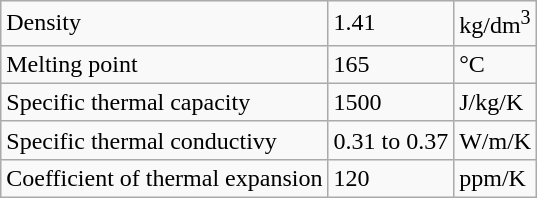<table class="wikitable">
<tr>
<td>Density</td>
<td>1.41</td>
<td>kg/dm<sup>3</sup></td>
</tr>
<tr>
<td>Melting point</td>
<td>165</td>
<td>°C</td>
</tr>
<tr>
<td>Specific thermal capacity</td>
<td>1500</td>
<td>J/kg/K</td>
</tr>
<tr>
<td>Specific thermal conductivy</td>
<td>0.31 to 0.37</td>
<td>W/m/K</td>
</tr>
<tr>
<td>Coefficient of thermal expansion</td>
<td>120</td>
<td>ppm/K</td>
</tr>
</table>
